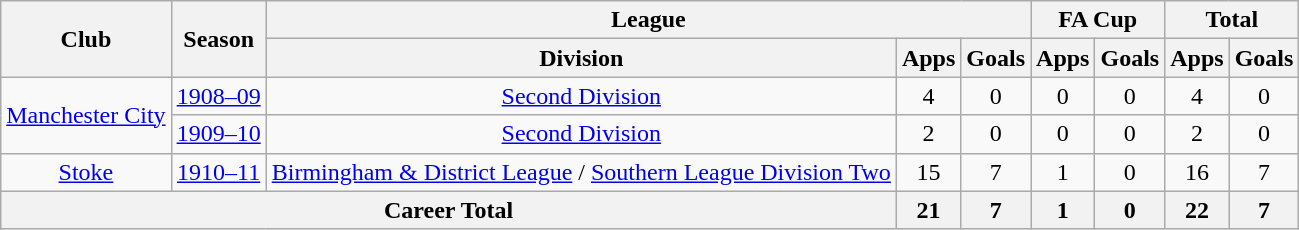<table class="wikitable" style="text-align: center;">
<tr>
<th rowspan="2">Club</th>
<th rowspan="2">Season</th>
<th colspan="3">League</th>
<th colspan="2">FA Cup</th>
<th colspan="2">Total</th>
</tr>
<tr>
<th>Division</th>
<th>Apps</th>
<th>Goals</th>
<th>Apps</th>
<th>Goals</th>
<th>Apps</th>
<th>Goals</th>
</tr>
<tr>
<td rowspan="2"><a href='#'>Manchester City</a></td>
<td><a href='#'>1908–09</a></td>
<td><a href='#'>Second Division</a></td>
<td>4</td>
<td>0</td>
<td>0</td>
<td>0</td>
<td>4</td>
<td>0</td>
</tr>
<tr>
<td><a href='#'>1909–10</a></td>
<td><a href='#'>Second Division</a></td>
<td>2</td>
<td>0</td>
<td>0</td>
<td>0</td>
<td>2</td>
<td>0</td>
</tr>
<tr>
<td><a href='#'>Stoke</a></td>
<td><a href='#'>1910–11</a></td>
<td><a href='#'>Birmingham & District League</a> / <a href='#'>Southern League Division Two</a></td>
<td>15</td>
<td>7</td>
<td>1</td>
<td>0</td>
<td>16</td>
<td>7</td>
</tr>
<tr>
<th colspan="3">Career Total</th>
<th>21</th>
<th>7</th>
<th>1</th>
<th>0</th>
<th>22</th>
<th>7</th>
</tr>
</table>
